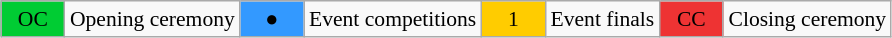<table class="wikitable" style="margin:0.5em auto; font-size:90%;position:relative;">
<tr>
<td style="width:2.5em; background:#00cc33; text-align:center">OC</td>
<td>Opening ceremony</td>
<td style="width:2.5em; background:#3399ff; text-align:center">●</td>
<td>Event competitions</td>
<td style="width:2.5em; background:#ffcc00; text-align:center">1</td>
<td>Event finals</td>
<td style="width:2.5em; background:#ee3333; text-align:center">CC</td>
<td>Closing ceremony</td>
</tr>
</table>
